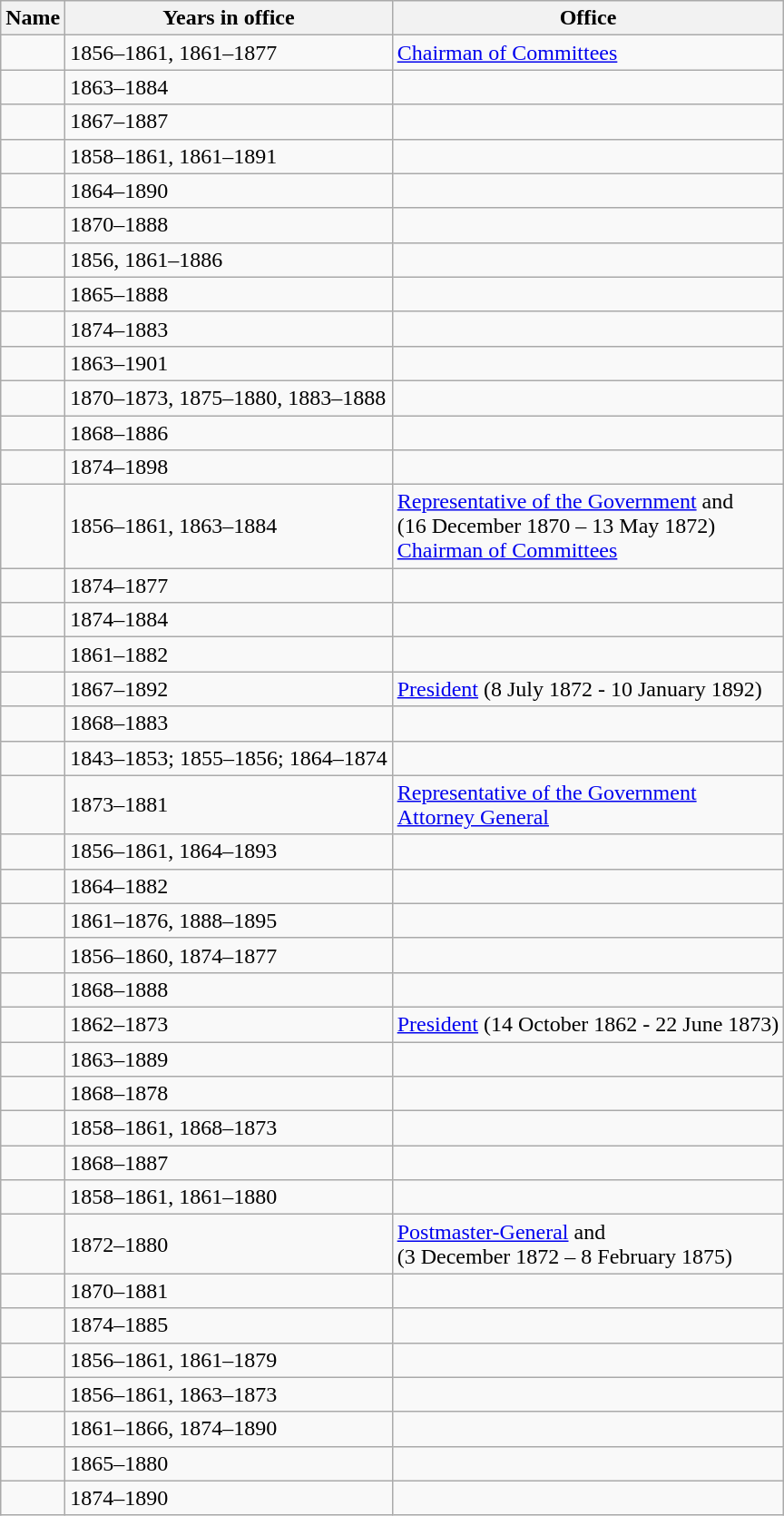<table class="wikitable sortable">
<tr>
<th>Name</th>
<th>Years in office</th>
<th>Office</th>
</tr>
<tr>
<td></td>
<td>1856–1861, 1861–1877</td>
<td><a href='#'>Chairman of Committees</a> </td>
</tr>
<tr>
<td></td>
<td>1863–1884</td>
<td></td>
</tr>
<tr>
<td></td>
<td>1867–1887</td>
<td></td>
</tr>
<tr>
<td></td>
<td>1858–1861, 1861–1891</td>
<td></td>
</tr>
<tr>
<td></td>
<td>1864–1890</td>
<td></td>
</tr>
<tr>
<td></td>
<td>1870–1888</td>
<td></td>
</tr>
<tr>
<td></td>
<td>1856, 1861–1886</td>
<td></td>
</tr>
<tr>
<td></td>
<td>1865–1888</td>
<td></td>
</tr>
<tr>
<td></td>
<td>1874–1883</td>
<td></td>
</tr>
<tr>
<td></td>
<td>1863–1901</td>
<td></td>
</tr>
<tr>
<td></td>
<td>1870–1873, 1875–1880, 1883–1888</td>
<td></td>
</tr>
<tr>
<td></td>
<td>1868–1886</td>
<td></td>
</tr>
<tr>
<td></td>
<td>1874–1898</td>
<td></td>
</tr>
<tr>
<td></td>
<td>1856–1861, 1863–1884</td>
<td><a href='#'>Representative of the Government</a> and <br>(16 December 1870 – 13 May 1872)<br><a href='#'>Chairman of Committees</a> </td>
</tr>
<tr>
<td></td>
<td>1874–1877</td>
<td></td>
</tr>
<tr>
<td></td>
<td>1874–1884</td>
<td></td>
</tr>
<tr>
<td></td>
<td>1861–1882</td>
<td></td>
</tr>
<tr>
<td></td>
<td>1867–1892</td>
<td><a href='#'>President</a> (8 July 1872 - 10 January 1892)</td>
</tr>
<tr>
<td></td>
<td>1868–1883</td>
<td></td>
</tr>
<tr>
<td></td>
<td>1843–1853; 1855–1856; 1864–1874</td>
<td></td>
</tr>
<tr>
<td></td>
<td>1873–1881</td>
<td><a href='#'>Representative of the Government</a> <br><a href='#'>Attorney General</a> </td>
</tr>
<tr>
<td></td>
<td>1856–1861, 1864–1893</td>
<td></td>
</tr>
<tr>
<td></td>
<td>1864–1882</td>
<td></td>
</tr>
<tr>
<td></td>
<td>1861–1876, 1888–1895</td>
<td></td>
</tr>
<tr>
<td></td>
<td>1856–1860, 1874–1877</td>
<td></td>
</tr>
<tr>
<td></td>
<td>1868–1888</td>
<td></td>
</tr>
<tr>
<td></td>
<td>1862–1873</td>
<td><a href='#'>President</a> (14 October 1862 - 22 June 1873)</td>
</tr>
<tr>
<td></td>
<td>1863–1889</td>
<td></td>
</tr>
<tr>
<td></td>
<td>1868–1878</td>
<td></td>
</tr>
<tr>
<td></td>
<td>1858–1861, 1868–1873</td>
<td></td>
</tr>
<tr>
<td></td>
<td>1868–1887</td>
<td></td>
</tr>
<tr>
<td></td>
<td>1858–1861, 1861–1880</td>
<td></td>
</tr>
<tr>
<td></td>
<td>1872–1880</td>
<td><a href='#'>Postmaster-General</a> and <br>(3 December 1872 – 8 February 1875)</td>
</tr>
<tr>
<td></td>
<td>1870–1881</td>
<td></td>
</tr>
<tr>
<td></td>
<td>1874–1885</td>
<td></td>
</tr>
<tr>
<td></td>
<td>1856–1861, 1861–1879</td>
<td></td>
</tr>
<tr>
<td></td>
<td>1856–1861, 1863–1873</td>
<td></td>
</tr>
<tr>
<td></td>
<td>1861–1866, 1874–1890</td>
<td></td>
</tr>
<tr>
<td></td>
<td>1865–1880</td>
<td></td>
</tr>
<tr>
<td></td>
<td>1874–1890</td>
<td></td>
</tr>
</table>
